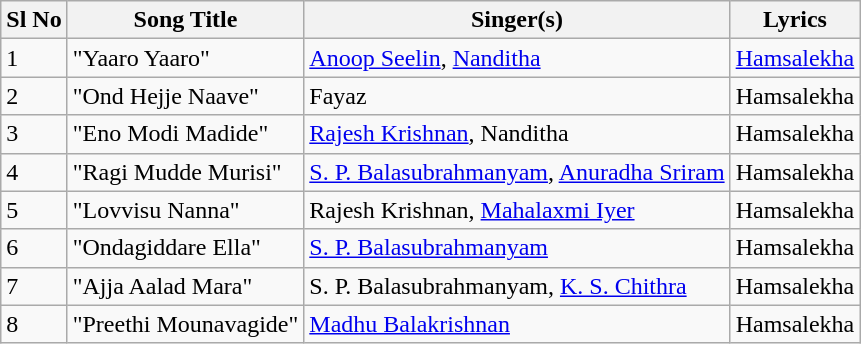<table class="wikitable">
<tr>
<th>Sl No</th>
<th>Song Title</th>
<th>Singer(s)</th>
<th>Lyrics</th>
</tr>
<tr>
<td>1</td>
<td>"Yaaro Yaaro"</td>
<td><a href='#'>Anoop Seelin</a>, <a href='#'>Nanditha</a></td>
<td><a href='#'>Hamsalekha</a></td>
</tr>
<tr>
<td>2</td>
<td>"Ond Hejje Naave"</td>
<td>Fayaz</td>
<td>Hamsalekha</td>
</tr>
<tr>
<td>3</td>
<td>"Eno Modi Madide"</td>
<td><a href='#'>Rajesh Krishnan</a>, Nanditha</td>
<td>Hamsalekha</td>
</tr>
<tr>
<td>4</td>
<td>"Ragi Mudde Murisi"</td>
<td><a href='#'>S. P. Balasubrahmanyam</a>, <a href='#'>Anuradha Sriram</a></td>
<td>Hamsalekha</td>
</tr>
<tr>
<td>5</td>
<td>"Lovvisu Nanna"</td>
<td>Rajesh Krishnan, <a href='#'>Mahalaxmi Iyer</a></td>
<td>Hamsalekha</td>
</tr>
<tr>
<td>6</td>
<td>"Ondagiddare Ella"</td>
<td><a href='#'>S. P. Balasubrahmanyam</a></td>
<td>Hamsalekha</td>
</tr>
<tr>
<td>7</td>
<td>"Ajja Aalad Mara"</td>
<td>S. P. Balasubrahmanyam, <a href='#'>K. S. Chithra</a></td>
<td>Hamsalekha</td>
</tr>
<tr>
<td>8</td>
<td>"Preethi Mounavagide"</td>
<td><a href='#'>Madhu Balakrishnan</a></td>
<td>Hamsalekha</td>
</tr>
</table>
